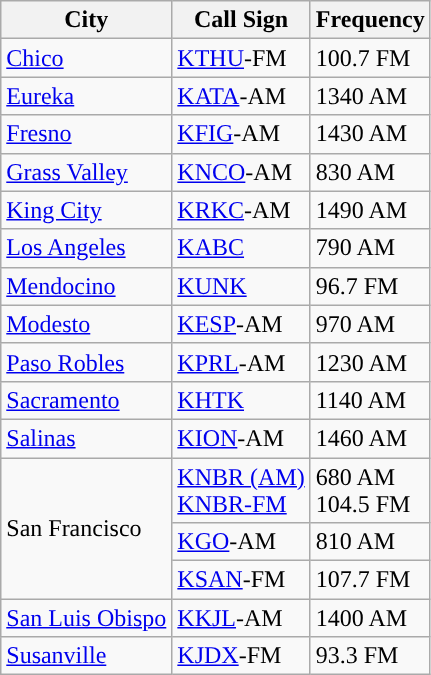<table class="wikitable">
<tr>
<th scope="col">City</th>
<th scope="col">Call Sign</th>
<th scope="col">Frequency</th>
</tr>
<tr>
<td><a href='#'>Chico</a></td>
<td><a href='#'>KTHU</a>-FM</td>
<td>100.7 FM</td>
</tr>
<tr>
<td><a href='#'>Eureka</a></td>
<td><a href='#'>KATA</a>-AM</td>
<td>1340 AM</td>
</tr>
<tr>
<td><a href='#'>Fresno</a></td>
<td><a href='#'>KFIG</a>-AM</td>
<td>1430 AM</td>
</tr>
<tr>
<td><a href='#'>Grass Valley</a></td>
<td><a href='#'>KNCO</a>-AM</td>
<td>830 AM</td>
</tr>
<tr>
<td><a href='#'>King City</a></td>
<td><a href='#'>KRKC</a>-AM</td>
<td>1490 AM</td>
</tr>
<tr>
<td><a href='#'>Los Angeles</a></td>
<td><a href='#'>KABC</a></td>
<td>790 AM</td>
</tr>
<tr>
<td><a href='#'>Mendocino</a></td>
<td><a href='#'>KUNK</a></td>
<td>96.7 FM</td>
</tr>
<tr>
<td><a href='#'>Modesto</a></td>
<td><a href='#'>KESP</a>-AM</td>
<td>970 AM</td>
</tr>
<tr>
<td><a href='#'>Paso Robles</a></td>
<td><a href='#'>KPRL</a>-AM</td>
<td>1230 AM</td>
</tr>
<tr>
<td><a href='#'>Sacramento</a></td>
<td><a href='#'>KHTK</a></td>
<td>1140 AM</td>
</tr>
<tr>
<td><a href='#'>Salinas</a></td>
<td><a href='#'>KION</a>-AM</td>
<td>1460 AM</td>
</tr>
<tr>
<td rowspan=3>San Francisco</td>
<td><a href='#'>KNBR (AM)</a><br><a href='#'>KNBR-FM</a></td>
<td>680 AM<br>104.5 FM</td>
</tr>
<tr>
<td><a href='#'>KGO</a>-AM</td>
<td>810 AM</td>
</tr>
<tr>
<td><a href='#'>KSAN</a>-FM</td>
<td>107.7 FM</td>
</tr>
<tr>
<td><a href='#'>San Luis Obispo</a></td>
<td><a href='#'>KKJL</a>-AM</td>
<td>1400 AM</td>
</tr>
<tr>
<td><a href='#'>Susanville</a></td>
<td><a href='#'>KJDX</a>-FM</td>
<td>93.3 FM</td>
</tr>
</table>
